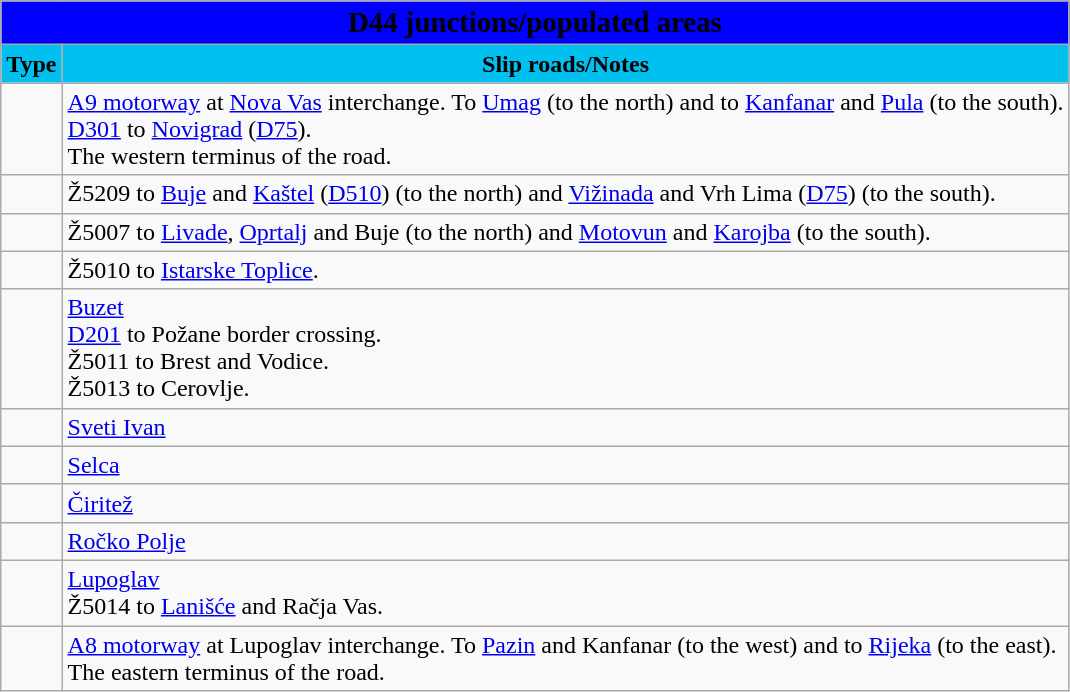<table class="wikitable">
<tr>
<td colspan=2 bgcolor=blue align=center style=margin-top:15><span><big><strong>D44 junctions/populated areas</strong></big></span></td>
</tr>
<tr>
<td align=center bgcolor=00c0f0><strong>Type</strong></td>
<td align=center bgcolor=00c0f0><strong>Slip roads/Notes</strong></td>
</tr>
<tr>
<td><br></td>
<td> <a href='#'>A9 motorway</a> at <a href='#'>Nova Vas</a> interchange. To <a href='#'>Umag</a> (to the north) and to <a href='#'>Kanfanar</a> and <a href='#'>Pula</a> (to the south).<br> <a href='#'>D301</a> to <a href='#'>Novigrad</a> (<a href='#'>D75</a>).<br>The western terminus of the road.</td>
</tr>
<tr>
<td></td>
<td>Ž5209 to <a href='#'>Buje</a> and <a href='#'>Kaštel</a> (<a href='#'>D510</a>) (to the north) and <a href='#'>Vižinada</a> and Vrh Lima (<a href='#'>D75</a>) (to the south).</td>
</tr>
<tr>
<td></td>
<td>Ž5007 to <a href='#'>Livade</a>, <a href='#'>Oprtalj</a> and Buje (to the north) and <a href='#'>Motovun</a> and <a href='#'>Karojba</a> (to the south).</td>
</tr>
<tr>
<td></td>
<td>Ž5010 to <a href='#'>Istarske Toplice</a>.</td>
</tr>
<tr>
<td></td>
<td><a href='#'>Buzet</a><br> <a href='#'>D201</a> to Požane border crossing.<br>Ž5011 to Brest and Vodice.<br>Ž5013 to Cerovlje.</td>
</tr>
<tr>
<td></td>
<td><a href='#'>Sveti Ivan</a></td>
</tr>
<tr>
<td></td>
<td><a href='#'>Selca</a></td>
</tr>
<tr>
<td></td>
<td><a href='#'>Čiritež</a></td>
</tr>
<tr>
<td></td>
<td><a href='#'>Ročko Polje</a></td>
</tr>
<tr>
<td></td>
<td><a href='#'>Lupoglav</a><br>Ž5014 to <a href='#'>Lanišće</a> and Račja Vas.</td>
</tr>
<tr>
<td></td>
<td> <a href='#'>A8 motorway</a> at Lupoglav interchange. To <a href='#'>Pazin</a> and Kanfanar (to the west) and to <a href='#'>Rijeka</a> (to the east).<br>The eastern terminus of the road.</td>
</tr>
</table>
